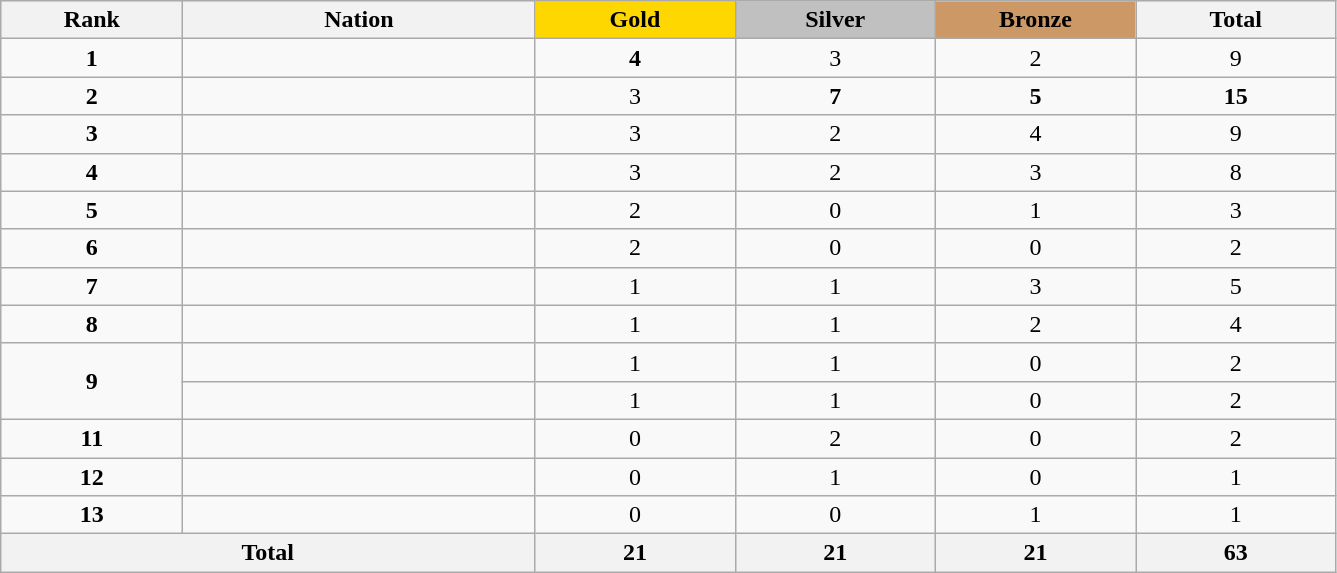<table class="wikitable collapsible autocollapse plainrowheaders" width=70.5% style="text-align:center;">
<tr style="background-color:#EDEDED;">
<th width=100px class="hintergrundfarbe5">Rank</th>
<th width=200px class="hintergrundfarbe6">Nation</th>
<th style="background:    gold; width:15%">Gold</th>
<th style="background:  silver; width:15%">Silver</th>
<th style="background: #CC9966; width:15%">Bronze</th>
<th class="hintergrundfarbe6" style="width:15%">Total</th>
</tr>
<tr>
<td><strong>1</strong></td>
<td align=left></td>
<td><strong>4</strong></td>
<td>3</td>
<td>2</td>
<td>9</td>
</tr>
<tr>
<td><strong>2</strong></td>
<td align=left></td>
<td>3</td>
<td><strong>7</strong></td>
<td><strong>5</strong></td>
<td><strong>15</strong></td>
</tr>
<tr>
<td><strong>3</strong></td>
<td align=left><em></em></td>
<td>3</td>
<td>2</td>
<td>4</td>
<td>9</td>
</tr>
<tr>
<td><strong>4</strong></td>
<td align=left></td>
<td>3</td>
<td>2</td>
<td>3</td>
<td>8</td>
</tr>
<tr>
<td><strong>5</strong></td>
<td align=left></td>
<td>2</td>
<td>0</td>
<td>1</td>
<td>3</td>
</tr>
<tr>
<td><strong>6</strong></td>
<td align=left></td>
<td>2</td>
<td>0</td>
<td>0</td>
<td>2</td>
</tr>
<tr>
<td><strong>7</strong></td>
<td align=left></td>
<td>1</td>
<td>1</td>
<td>3</td>
<td>5</td>
</tr>
<tr>
<td><strong>8</strong></td>
<td align=left></td>
<td>1</td>
<td>1</td>
<td>2</td>
<td>4</td>
</tr>
<tr>
<td rowspan=2><strong>9</strong></td>
<td align=left></td>
<td>1</td>
<td>1</td>
<td>0</td>
<td>2</td>
</tr>
<tr>
<td align=left></td>
<td>1</td>
<td>1</td>
<td>0</td>
<td>2</td>
</tr>
<tr>
<td><strong>11</strong></td>
<td align=left></td>
<td>0</td>
<td>2</td>
<td>0</td>
<td>2</td>
</tr>
<tr>
<td><strong>12</strong></td>
<td align=left></td>
<td>0</td>
<td>1</td>
<td>0</td>
<td>1</td>
</tr>
<tr>
<td><strong>13</strong></td>
<td align=left></td>
<td>0</td>
<td>0</td>
<td>1</td>
<td>1</td>
</tr>
<tr>
<th colspan=2>Total</th>
<th>21</th>
<th>21</th>
<th>21</th>
<th>63</th>
</tr>
</table>
